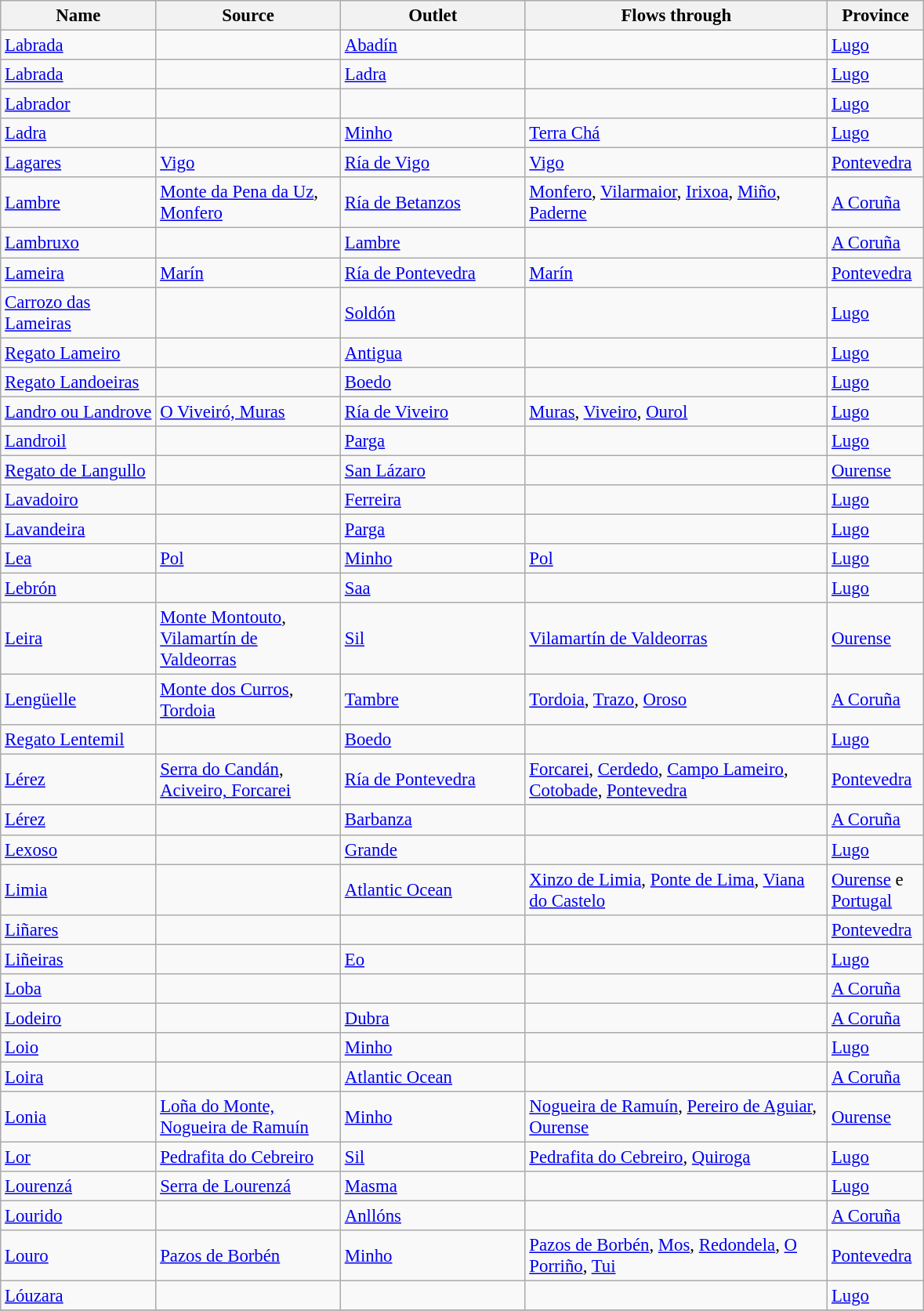<table class="wikitable sortable" style="font-size:95%;">
<tr>
<th width="125">Name</th>
<th width="150">Source</th>
<th width="150">Outlet</th>
<th width="250">Flows through</th>
<th width="75">Province</th>
</tr>
<tr>
<td><a href='#'>Labrada</a></td>
<td></td>
<td><a href='#'>Abadín</a></td>
<td></td>
<td><a href='#'>Lugo</a></td>
</tr>
<tr>
<td><a href='#'>Labrada</a></td>
<td></td>
<td><a href='#'>Ladra</a></td>
<td></td>
<td><a href='#'>Lugo</a></td>
</tr>
<tr>
<td><a href='#'>Labrador</a></td>
<td></td>
<td></td>
<td></td>
<td><a href='#'>Lugo</a></td>
</tr>
<tr>
<td><a href='#'>Ladra</a></td>
<td></td>
<td><a href='#'>Minho</a></td>
<td><a href='#'>Terra Chá</a></td>
<td><a href='#'>Lugo</a></td>
</tr>
<tr>
<td><a href='#'>Lagares</a></td>
<td><a href='#'>Vigo</a></td>
<td><a href='#'>Ría de Vigo</a></td>
<td><a href='#'>Vigo</a></td>
<td><a href='#'>Pontevedra</a></td>
</tr>
<tr>
<td><a href='#'>Lambre</a></td>
<td><a href='#'>Monte da Pena da Uz</a>, <a href='#'>Monfero</a></td>
<td><a href='#'>Ría de Betanzos</a></td>
<td><a href='#'>Monfero</a>, <a href='#'>Vilarmaior</a>, <a href='#'>Irixoa</a>, <a href='#'>Miño</a>, <a href='#'>Paderne</a></td>
<td><a href='#'>A Coruña</a></td>
</tr>
<tr>
<td><a href='#'>Lambruxo</a></td>
<td></td>
<td><a href='#'>Lambre</a></td>
<td></td>
<td><a href='#'>A Coruña</a></td>
</tr>
<tr>
<td><a href='#'>Lameira</a></td>
<td><a href='#'>Marín</a></td>
<td><a href='#'>Ría de Pontevedra</a></td>
<td><a href='#'>Marín</a></td>
<td><a href='#'>Pontevedra</a></td>
</tr>
<tr>
<td><a href='#'>Carrozo das Lameiras</a></td>
<td></td>
<td><a href='#'>Soldón</a></td>
<td></td>
<td><a href='#'>Lugo</a></td>
</tr>
<tr>
<td><a href='#'>Regato Lameiro</a></td>
<td></td>
<td><a href='#'>Antigua</a></td>
<td></td>
<td><a href='#'>Lugo</a></td>
</tr>
<tr>
<td><a href='#'>Regato Landoeiras</a></td>
<td></td>
<td><a href='#'>Boedo</a></td>
<td></td>
<td><a href='#'>Lugo</a></td>
</tr>
<tr>
<td><a href='#'>Landro ou Landrove</a></td>
<td><a href='#'>O Viveiró, Muras</a></td>
<td><a href='#'>Ría de Viveiro</a></td>
<td><a href='#'>Muras</a>, <a href='#'>Viveiro</a>, <a href='#'>Ourol</a></td>
<td><a href='#'>Lugo</a></td>
</tr>
<tr>
<td><a href='#'>Landroil</a></td>
<td></td>
<td><a href='#'>Parga</a></td>
<td></td>
<td><a href='#'>Lugo</a></td>
</tr>
<tr>
<td><a href='#'>Regato de Langullo</a></td>
<td></td>
<td><a href='#'>San Lázaro</a></td>
<td></td>
<td><a href='#'>Ourense</a></td>
</tr>
<tr>
<td><a href='#'>Lavadoiro</a></td>
<td></td>
<td><a href='#'>Ferreira</a></td>
<td></td>
<td><a href='#'>Lugo</a></td>
</tr>
<tr>
<td><a href='#'>Lavandeira</a></td>
<td></td>
<td><a href='#'>Parga</a></td>
<td></td>
<td><a href='#'>Lugo</a></td>
</tr>
<tr>
<td><a href='#'>Lea</a></td>
<td><a href='#'>Pol</a></td>
<td><a href='#'>Minho</a></td>
<td><a href='#'>Pol</a></td>
<td><a href='#'>Lugo</a></td>
</tr>
<tr>
<td><a href='#'>Lebrón</a></td>
<td></td>
<td><a href='#'>Saa</a></td>
<td></td>
<td><a href='#'>Lugo</a></td>
</tr>
<tr>
<td><a href='#'>Leira</a></td>
<td><a href='#'>Monte Montouto</a>, <a href='#'>Vilamartín de Valdeorras</a></td>
<td><a href='#'>Sil</a></td>
<td><a href='#'>Vilamartín de Valdeorras</a></td>
<td><a href='#'>Ourense</a></td>
</tr>
<tr>
<td><a href='#'>Lengüelle</a></td>
<td><a href='#'>Monte dos Curros</a>, <a href='#'>Tordoia</a></td>
<td><a href='#'>Tambre</a></td>
<td><a href='#'>Tordoia</a>, <a href='#'>Trazo</a>, <a href='#'>Oroso</a></td>
<td><a href='#'>A Coruña</a></td>
</tr>
<tr>
<td><a href='#'>Regato Lentemil</a></td>
<td></td>
<td><a href='#'>Boedo</a></td>
<td></td>
<td><a href='#'>Lugo</a></td>
</tr>
<tr>
<td><a href='#'>Lérez</a></td>
<td><a href='#'>Serra do Candán</a>, <a href='#'>Aciveiro, Forcarei</a></td>
<td><a href='#'>Ría de Pontevedra</a></td>
<td><a href='#'>Forcarei</a>, <a href='#'>Cerdedo</a>, <a href='#'>Campo Lameiro</a>, <a href='#'>Cotobade</a>, <a href='#'>Pontevedra</a></td>
<td><a href='#'>Pontevedra</a></td>
</tr>
<tr>
<td><a href='#'>Lérez</a></td>
<td></td>
<td><a href='#'>Barbanza</a></td>
<td></td>
<td><a href='#'>A Coruña</a></td>
</tr>
<tr>
<td><a href='#'>Lexoso</a></td>
<td></td>
<td><a href='#'>Grande</a></td>
<td></td>
<td><a href='#'>Lugo</a></td>
</tr>
<tr>
<td><a href='#'>Limia</a></td>
<td></td>
<td><a href='#'>Atlantic Ocean</a></td>
<td><a href='#'>Xinzo de Limia</a>, <a href='#'>Ponte de Lima</a>, <a href='#'>Viana do Castelo</a></td>
<td><a href='#'>Ourense</a> e <a href='#'>Portugal</a></td>
</tr>
<tr>
<td><a href='#'>Liñares</a></td>
<td></td>
<td></td>
<td></td>
<td><a href='#'>Pontevedra</a></td>
</tr>
<tr>
<td><a href='#'>Liñeiras</a></td>
<td></td>
<td><a href='#'>Eo</a></td>
<td></td>
<td><a href='#'>Lugo</a></td>
</tr>
<tr>
<td><a href='#'>Loba</a></td>
<td></td>
<td></td>
<td></td>
<td><a href='#'>A Coruña</a></td>
</tr>
<tr>
<td><a href='#'>Lodeiro</a></td>
<td></td>
<td><a href='#'>Dubra</a></td>
<td></td>
<td><a href='#'>A Coruña</a></td>
</tr>
<tr>
<td><a href='#'>Loio</a></td>
<td></td>
<td><a href='#'>Minho</a></td>
<td></td>
<td><a href='#'>Lugo</a></td>
</tr>
<tr>
<td><a href='#'>Loira</a></td>
<td></td>
<td><a href='#'>Atlantic Ocean</a></td>
<td></td>
<td><a href='#'>A Coruña</a></td>
</tr>
<tr>
<td><a href='#'>Lonia</a></td>
<td><a href='#'>Loña do Monte, Nogueira de Ramuín</a></td>
<td><a href='#'>Minho</a></td>
<td><a href='#'>Nogueira de Ramuín</a>, <a href='#'>Pereiro de Aguiar</a>, <a href='#'>Ourense</a></td>
<td><a href='#'>Ourense</a></td>
</tr>
<tr>
<td><a href='#'>Lor</a></td>
<td><a href='#'>Pedrafita do Cebreiro</a></td>
<td><a href='#'>Sil</a></td>
<td><a href='#'>Pedrafita do Cebreiro</a>, <a href='#'>Quiroga</a></td>
<td><a href='#'>Lugo</a></td>
</tr>
<tr>
<td><a href='#'>Lourenzá</a></td>
<td><a href='#'>Serra de Lourenzá</a></td>
<td><a href='#'>Masma</a></td>
<td></td>
<td><a href='#'>Lugo</a></td>
</tr>
<tr>
<td><a href='#'>Lourido</a></td>
<td></td>
<td><a href='#'>Anllóns</a></td>
<td></td>
<td><a href='#'>A Coruña</a></td>
</tr>
<tr>
<td><a href='#'>Louro</a></td>
<td><a href='#'>Pazos de Borbén</a></td>
<td><a href='#'>Minho</a></td>
<td><a href='#'>Pazos de Borbén</a>, <a href='#'>Mos</a>, <a href='#'>Redondela</a>, <a href='#'>O Porriño</a>, <a href='#'>Tui</a></td>
<td><a href='#'>Pontevedra</a></td>
</tr>
<tr>
<td><a href='#'>Lóuzara</a></td>
<td></td>
<td></td>
<td></td>
<td><a href='#'>Lugo</a></td>
</tr>
<tr>
</tr>
</table>
